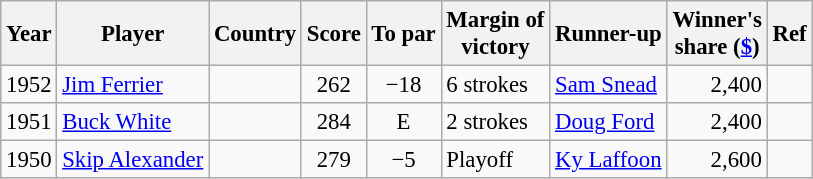<table class="wikitable" style="font-size:95%">
<tr>
<th>Year</th>
<th>Player</th>
<th>Country</th>
<th>Score</th>
<th>To par</th>
<th>Margin of<br>victory</th>
<th>Runner-up</th>
<th>Winner's<br>share (<a href='#'>$</a>)</th>
<th>Ref</th>
</tr>
<tr>
<td>1952</td>
<td><a href='#'>Jim Ferrier</a></td>
<td></td>
<td align=center>262</td>
<td align=center>−18</td>
<td>6 strokes</td>
<td> <a href='#'>Sam Snead</a></td>
<td align=right>2,400</td>
<td></td>
</tr>
<tr>
<td>1951</td>
<td><a href='#'>Buck White</a></td>
<td></td>
<td align=center>284</td>
<td align=center>E</td>
<td>2 strokes</td>
<td> <a href='#'>Doug Ford</a></td>
<td align=right>2,400</td>
<td></td>
</tr>
<tr>
<td>1950</td>
<td><a href='#'>Skip Alexander</a></td>
<td></td>
<td align=center>279</td>
<td align=center>−5</td>
<td>Playoff</td>
<td> <a href='#'>Ky Laffoon</a></td>
<td align=right>2,600</td>
<td></td>
</tr>
</table>
